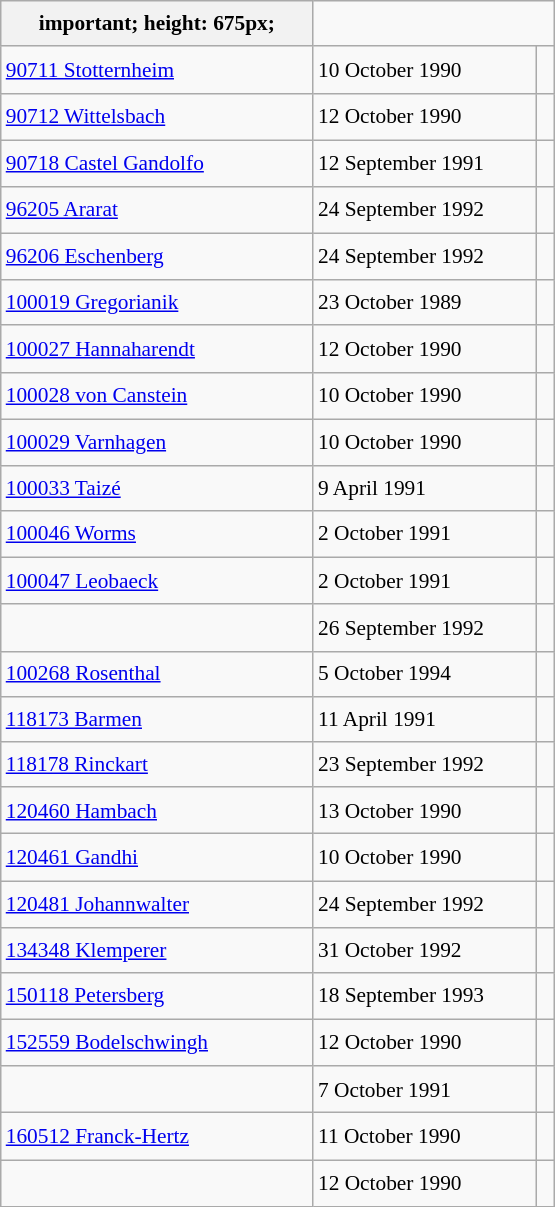<table class="wikitable" style="font-size: 89%; float: left; width: 26em; margin-right: 1em; line-height: 1.65em">
<tr>
<th>important; height: 675px;</th>
</tr>
<tr>
<td><a href='#'>90711 Stotternheim</a></td>
<td>10 October 1990</td>
<td><small></small> </td>
</tr>
<tr>
<td><a href='#'>90712 Wittelsbach</a></td>
<td>12 October 1990</td>
<td><small></small> </td>
</tr>
<tr>
<td><a href='#'>90718 Castel Gandolfo</a></td>
<td>12 September 1991</td>
<td><small></small> </td>
</tr>
<tr>
<td><a href='#'>96205 Ararat</a></td>
<td>24 September 1992</td>
<td><small></small> </td>
</tr>
<tr>
<td><a href='#'>96206 Eschenberg</a></td>
<td>24 September 1992</td>
<td><small></small> </td>
</tr>
<tr>
<td><a href='#'>100019 Gregorianik</a></td>
<td>23 October 1989</td>
<td><small></small></td>
</tr>
<tr>
<td><a href='#'>100027 Hannaharendt</a></td>
<td>12 October 1990</td>
<td><small></small> </td>
</tr>
<tr>
<td><a href='#'>100028 von Canstein</a></td>
<td>10 October 1990</td>
<td><small></small> </td>
</tr>
<tr>
<td><a href='#'>100029 Varnhagen</a></td>
<td>10 October 1990</td>
<td><small></small> </td>
</tr>
<tr>
<td><a href='#'>100033 Taizé</a></td>
<td>9 April 1991</td>
<td><small></small></td>
</tr>
<tr>
<td><a href='#'>100046 Worms</a></td>
<td>2 October 1991</td>
<td><small></small> </td>
</tr>
<tr>
<td><a href='#'>100047 Leobaeck</a></td>
<td>2 October 1991</td>
<td><small></small> </td>
</tr>
<tr>
<td></td>
<td>26 September 1992</td>
<td><small></small> </td>
</tr>
<tr>
<td><a href='#'>100268 Rosenthal</a></td>
<td>5 October 1994</td>
<td><small></small></td>
</tr>
<tr>
<td><a href='#'>118173 Barmen</a></td>
<td>11 April 1991</td>
<td><small></small></td>
</tr>
<tr>
<td><a href='#'>118178 Rinckart</a></td>
<td>23 September 1992</td>
<td><small></small></td>
</tr>
<tr>
<td><a href='#'>120460 Hambach</a></td>
<td>13 October 1990</td>
<td><small></small> </td>
</tr>
<tr>
<td><a href='#'>120461 Gandhi</a></td>
<td>10 October 1990</td>
<td><small></small> </td>
</tr>
<tr>
<td><a href='#'>120481 Johannwalter</a></td>
<td>24 September 1992</td>
<td><small></small> </td>
</tr>
<tr>
<td><a href='#'>134348 Klemperer</a></td>
<td>31 October 1992</td>
<td><small></small></td>
</tr>
<tr>
<td><a href='#'>150118 Petersberg</a></td>
<td>18 September 1993</td>
<td><small></small> </td>
</tr>
<tr>
<td><a href='#'>152559 Bodelschwingh</a></td>
<td>12 October 1990</td>
<td><small></small> </td>
</tr>
<tr>
<td></td>
<td>7 October 1991</td>
<td><small></small> </td>
</tr>
<tr>
<td><a href='#'>160512 Franck-Hertz</a></td>
<td>11 October 1990</td>
<td><small></small> </td>
</tr>
<tr>
<td></td>
<td>12 October 1990</td>
<td><small></small> </td>
</tr>
</table>
